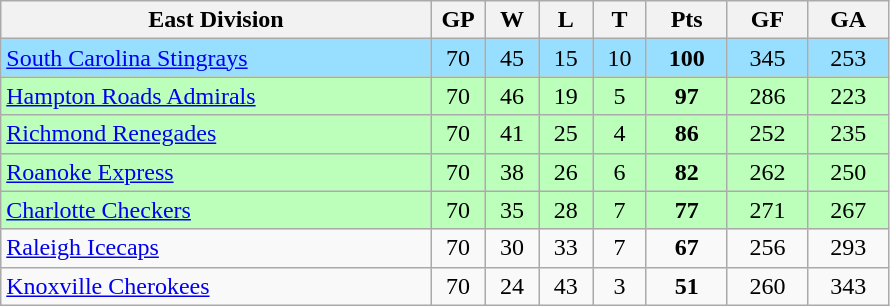<table class="wikitable" style="text-align:center">
<tr>
<th bgcolor="#DDDDFF" width="40%">East Division</th>
<th bgcolor="#DDDDFF" width="5%">GP</th>
<th bgcolor="#DDDDFF" width="5%">W</th>
<th bgcolor="#DDDDFF" width="5%">L</th>
<th bgcolor="#DDDDFF" width="5%">T</th>
<th bgcolor="#DDDDFF" width="7.5%">Pts</th>
<th bgcolor="#DDDDFF" width="7.5%">GF</th>
<th bgcolor="#DDDDFF" width="7.5%">GA</th>
</tr>
<tr bgcolor="#97DEFF">
<td align=left><a href='#'>South Carolina Stingrays</a></td>
<td>70</td>
<td>45</td>
<td>15</td>
<td>10</td>
<td><strong>100</strong></td>
<td>345</td>
<td>253</td>
</tr>
<tr bgcolor="#bbffbb">
<td align=left><a href='#'>Hampton Roads Admirals</a></td>
<td>70</td>
<td>46</td>
<td>19</td>
<td>5</td>
<td><strong>97</strong></td>
<td>286</td>
<td>223</td>
</tr>
<tr bgcolor="#bbffbb">
<td align=left><a href='#'>Richmond Renegades</a></td>
<td>70</td>
<td>41</td>
<td>25</td>
<td>4</td>
<td><strong>86</strong></td>
<td>252</td>
<td>235</td>
</tr>
<tr bgcolor="#bbffbb">
<td align=left><a href='#'>Roanoke Express</a></td>
<td>70</td>
<td>38</td>
<td>26</td>
<td>6</td>
<td><strong>82</strong></td>
<td>262</td>
<td>250</td>
</tr>
<tr bgcolor="#bbffbb">
<td align=left><a href='#'>Charlotte Checkers</a></td>
<td>70</td>
<td>35</td>
<td>28</td>
<td>7</td>
<td><strong>77</strong></td>
<td>271</td>
<td>267</td>
</tr>
<tr>
<td align=left><a href='#'>Raleigh Icecaps</a></td>
<td>70</td>
<td>30</td>
<td>33</td>
<td>7</td>
<td><strong>67</strong></td>
<td>256</td>
<td>293</td>
</tr>
<tr>
<td align=left><a href='#'>Knoxville Cherokees</a></td>
<td>70</td>
<td>24</td>
<td>43</td>
<td>3</td>
<td><strong>51</strong></td>
<td>260</td>
<td>343</td>
</tr>
</table>
